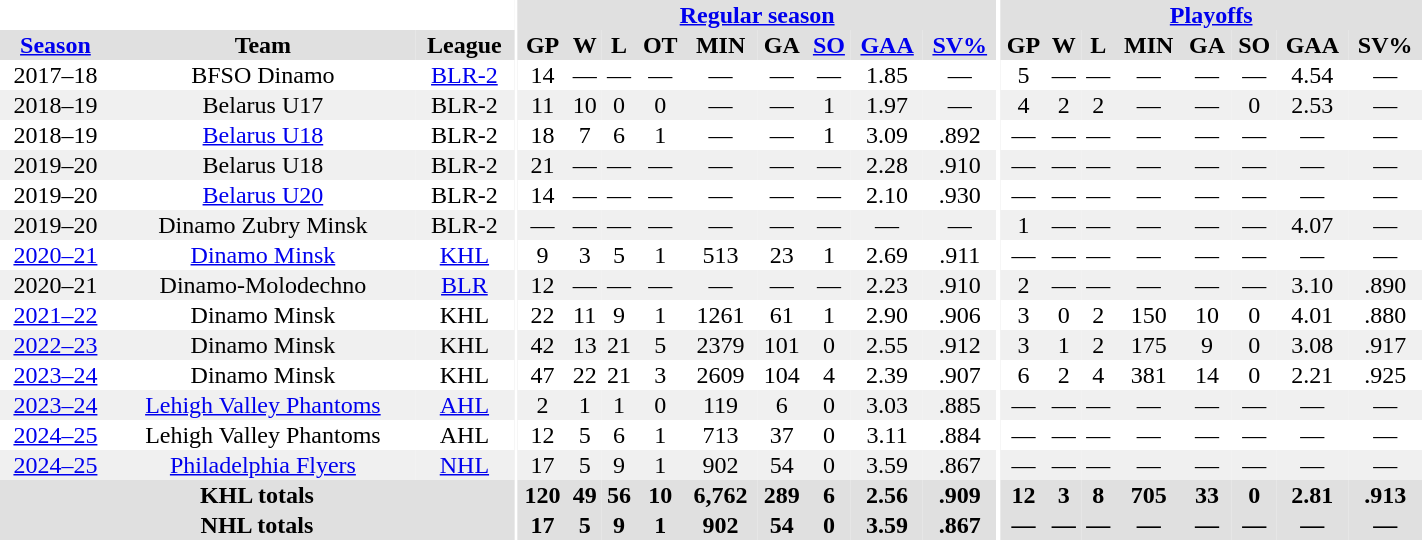<table border="0" cellpadding="1" cellspacing="0" style="width:75%; text-align:center;">
<tr bgcolor="#e0e0e0">
<th colspan="3" bgcolor="#ffffff"></th>
<th rowspan="99" bgcolor="#ffffff"></th>
<th colspan="9" bgcolor="#e0e0e0"><a href='#'>Regular season</a></th>
<th rowspan="99" bgcolor="#ffffff"></th>
<th colspan="8" bgcolor="#e0e0e0"><a href='#'>Playoffs</a></th>
</tr>
<tr bgcolor="#e0e0e0">
<th><a href='#'>Season</a></th>
<th>Team</th>
<th>League</th>
<th>GP</th>
<th>W</th>
<th>L</th>
<th>OT</th>
<th>MIN</th>
<th>GA</th>
<th><a href='#'>SO</a></th>
<th><a href='#'>GAA</a></th>
<th><a href='#'>SV%</a></th>
<th>GP</th>
<th>W</th>
<th>L</th>
<th>MIN</th>
<th>GA</th>
<th>SO</th>
<th>GAA</th>
<th>SV%</th>
</tr>
<tr>
<td>2017–18</td>
<td>BFSO Dinamo</td>
<td><a href='#'>BLR-2</a></td>
<td>14</td>
<td>—</td>
<td>—</td>
<td>—</td>
<td>—</td>
<td>—</td>
<td>—</td>
<td>1.85</td>
<td>—</td>
<td>5</td>
<td>—</td>
<td>—</td>
<td>—</td>
<td>—</td>
<td>—</td>
<td>4.54</td>
<td>—</td>
</tr>
<tr bgcolor="#f0f0f0">
<td>2018–19</td>
<td>Belarus U17</td>
<td>BLR-2</td>
<td>11</td>
<td>10</td>
<td>0</td>
<td>0</td>
<td>—</td>
<td>—</td>
<td>1</td>
<td>1.97</td>
<td>—</td>
<td>4</td>
<td>2</td>
<td>2</td>
<td>—</td>
<td>—</td>
<td>0</td>
<td>2.53</td>
<td>—</td>
</tr>
<tr>
<td>2018–19</td>
<td><a href='#'>Belarus U18</a></td>
<td>BLR-2</td>
<td>18</td>
<td>7</td>
<td>6</td>
<td>1</td>
<td>—</td>
<td>—</td>
<td>1</td>
<td>3.09</td>
<td>.892</td>
<td>—</td>
<td>—</td>
<td>—</td>
<td>—</td>
<td>—</td>
<td>—</td>
<td>—</td>
<td>—</td>
</tr>
<tr bgcolor="#f0f0f0">
<td>2019–20</td>
<td>Belarus U18</td>
<td>BLR-2</td>
<td>21</td>
<td>—</td>
<td>—</td>
<td>—</td>
<td>—</td>
<td>—</td>
<td>—</td>
<td>2.28</td>
<td>.910</td>
<td>—</td>
<td>—</td>
<td>—</td>
<td>—</td>
<td>—</td>
<td>—</td>
<td>—</td>
<td>—</td>
</tr>
<tr>
<td>2019–20</td>
<td><a href='#'>Belarus U20</a></td>
<td>BLR-2</td>
<td>14</td>
<td>—</td>
<td>—</td>
<td>—</td>
<td>—</td>
<td>—</td>
<td>—</td>
<td>2.10</td>
<td>.930</td>
<td>—</td>
<td>—</td>
<td>—</td>
<td>—</td>
<td>—</td>
<td>—</td>
<td>—</td>
<td>—</td>
</tr>
<tr bgcolor="#f0f0f0">
<td>2019–20</td>
<td>Dinamo Zubry Minsk</td>
<td>BLR-2</td>
<td>—</td>
<td>—</td>
<td>—</td>
<td>—</td>
<td>—</td>
<td>—</td>
<td>—</td>
<td>—</td>
<td>—</td>
<td>1</td>
<td>—</td>
<td>—</td>
<td>—</td>
<td>—</td>
<td>—</td>
<td>4.07</td>
<td>—</td>
</tr>
<tr>
<td><a href='#'>2020–21</a></td>
<td><a href='#'>Dinamo Minsk</a></td>
<td><a href='#'>KHL</a></td>
<td>9</td>
<td>3</td>
<td>5</td>
<td>1</td>
<td>513</td>
<td>23</td>
<td>1</td>
<td>2.69</td>
<td>.911</td>
<td>—</td>
<td>—</td>
<td>—</td>
<td>—</td>
<td>—</td>
<td>—</td>
<td>—</td>
<td>—</td>
</tr>
<tr bgcolor="#f0f0f0">
<td 2020–21 Belarusian Extraliga season>2020–21</td>
<td>Dinamo-Molodechno</td>
<td><a href='#'>BLR</a></td>
<td>12</td>
<td>—</td>
<td>—</td>
<td>—</td>
<td>—</td>
<td>—</td>
<td>—</td>
<td>2.23</td>
<td>.910</td>
<td>2</td>
<td>—</td>
<td>—</td>
<td>—</td>
<td>—</td>
<td>—</td>
<td>3.10</td>
<td>.890</td>
</tr>
<tr>
<td><a href='#'>2021–22</a></td>
<td>Dinamo Minsk</td>
<td>KHL</td>
<td>22</td>
<td>11</td>
<td>9</td>
<td>1</td>
<td>1261</td>
<td>61</td>
<td>1</td>
<td>2.90</td>
<td>.906</td>
<td>3</td>
<td>0</td>
<td>2</td>
<td>150</td>
<td>10</td>
<td>0</td>
<td>4.01</td>
<td>.880</td>
</tr>
<tr bgcolor="#f0f0f0">
<td><a href='#'>2022–23</a></td>
<td>Dinamo Minsk</td>
<td>KHL</td>
<td>42</td>
<td>13</td>
<td>21</td>
<td>5</td>
<td>2379</td>
<td>101</td>
<td>0</td>
<td>2.55</td>
<td>.912</td>
<td>3</td>
<td>1</td>
<td>2</td>
<td>175</td>
<td>9</td>
<td>0</td>
<td>3.08</td>
<td>.917</td>
</tr>
<tr>
<td><a href='#'>2023–24</a></td>
<td>Dinamo Minsk</td>
<td>KHL</td>
<td>47</td>
<td>22</td>
<td>21</td>
<td>3</td>
<td>2609</td>
<td>104</td>
<td>4</td>
<td>2.39</td>
<td>.907</td>
<td>6</td>
<td>2</td>
<td>4</td>
<td>381</td>
<td>14</td>
<td>0</td>
<td>2.21</td>
<td>.925</td>
</tr>
<tr bgcolor="#f0f0f0">
<td><a href='#'>2023–24</a></td>
<td><a href='#'>Lehigh Valley Phantoms</a></td>
<td><a href='#'>AHL</a></td>
<td>2</td>
<td>1</td>
<td>1</td>
<td>0</td>
<td>119</td>
<td>6</td>
<td>0</td>
<td>3.03</td>
<td>.885</td>
<td>—</td>
<td>—</td>
<td>—</td>
<td>—</td>
<td>—</td>
<td>—</td>
<td>—</td>
<td>—</td>
</tr>
<tr>
<td><a href='#'>2024–25</a></td>
<td>Lehigh Valley Phantoms</td>
<td>AHL</td>
<td>12</td>
<td>5</td>
<td>6</td>
<td>1</td>
<td>713</td>
<td>37</td>
<td>0</td>
<td>3.11</td>
<td>.884</td>
<td>—</td>
<td>—</td>
<td>—</td>
<td>—</td>
<td>—</td>
<td>—</td>
<td>—</td>
<td>—</td>
</tr>
<tr bgcolor="#f0f0f0">
<td><a href='#'>2024–25</a></td>
<td><a href='#'>Philadelphia Flyers</a></td>
<td><a href='#'>NHL</a></td>
<td>17</td>
<td>5</td>
<td>9</td>
<td>1</td>
<td>902</td>
<td>54</td>
<td>0</td>
<td>3.59</td>
<td>.867</td>
<td>—</td>
<td>—</td>
<td>—</td>
<td>—</td>
<td>—</td>
<td>—</td>
<td>—</td>
<td>—</td>
</tr>
<tr bgcolor="#e0e0e0">
<th colspan=3>KHL totals</th>
<th>120</th>
<th>49</th>
<th>56</th>
<th>10</th>
<th>6,762</th>
<th>289</th>
<th>6</th>
<th>2.56</th>
<th>.909</th>
<th>12</th>
<th>3</th>
<th>8</th>
<th>705</th>
<th>33</th>
<th>0</th>
<th>2.81</th>
<th>.913</th>
</tr>
<tr bgcolor="#e0e0e0">
<th colspan=3>NHL totals</th>
<th>17</th>
<th>5</th>
<th>9</th>
<th>1</th>
<th>902</th>
<th>54</th>
<th>0</th>
<th>3.59</th>
<th>.867</th>
<th>—</th>
<th>—</th>
<th>—</th>
<th>—</th>
<th>—</th>
<th>—</th>
<th>—</th>
<th>—</th>
</tr>
</table>
